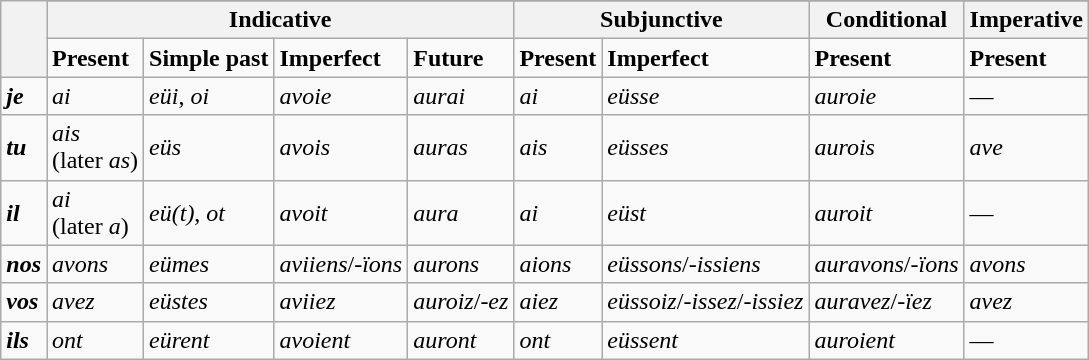<table class="wikitable">
<tr>
<th rowspan="3"> </th>
</tr>
<tr>
<th colspan="4" style="text-align: center;">Indicative</th>
<th colspan="2" style="text-align: center;">Subjunctive</th>
<th style="text-align: center;">Conditional</th>
<th style="text-align: center;">Imperative</th>
</tr>
<tr>
<td><strong>Present</strong></td>
<td><strong>Simple past</strong></td>
<td><strong>Imperfect</strong></td>
<td><strong>Future</strong></td>
<td><strong>Present</strong></td>
<td><strong>Imperfect</strong></td>
<td><strong>Present</strong></td>
<td><strong>Present</strong></td>
</tr>
<tr>
<td><strong><em>je</em></strong></td>
<td><em>ai</em></td>
<td><em>eüi</em>, <em>oi</em></td>
<td><em>avoie</em></td>
<td><em>aurai</em></td>
<td><em>ai</em></td>
<td><em>eüsse</em></td>
<td><em>auroie</em></td>
<td>—</td>
</tr>
<tr>
<td><strong><em>tu</em></strong></td>
<td><em>ais</em><br>(later <em>as</em>)</td>
<td><em>eüs</em></td>
<td><em>avois</em></td>
<td><em>auras</em></td>
<td><em>ais</em></td>
<td><em>eüsses</em></td>
<td><em>aurois</em></td>
<td><em>ave</em></td>
</tr>
<tr>
<td><strong><em>il</em></strong></td>
<td><em>ai</em><br>(later <em>a</em>)</td>
<td><em>eü(t)</em>, <em>ot</em></td>
<td><em>avoit</em></td>
<td><em>aura</em></td>
<td><em>ai</em></td>
<td><em>eüst</em></td>
<td><em>auroit</em></td>
<td>—</td>
</tr>
<tr>
<td><strong><em>nos</em></strong></td>
<td><em>avons</em></td>
<td><em>eümes</em></td>
<td><em>aviiens</em>/<em>-ïons</em></td>
<td><em>aurons</em></td>
<td><em>aions</em></td>
<td><em>eüssons</em>/<em>-issiens</em></td>
<td><em>auravons</em>/<em>-ïons</em></td>
<td><em>avons</em></td>
</tr>
<tr>
<td><strong><em>vos</em></strong></td>
<td><em>avez</em></td>
<td><em>eüstes</em></td>
<td><em>aviiez</em></td>
<td><em>auroiz</em>/<em>-ez</em></td>
<td><em>aiez</em></td>
<td><em>eüssoiz</em>/<em>-issez</em>/<em>-issiez</em></td>
<td><em>auravez</em>/<em>-ïez</em></td>
<td><em>avez</em></td>
</tr>
<tr>
<td><strong><em>ils</em></strong></td>
<td><em>ont</em></td>
<td><em>eürent</em></td>
<td><em>avoient</em></td>
<td><em>auront</em></td>
<td><em>ont</em></td>
<td><em>eüssent</em></td>
<td><em>auroient</em></td>
<td>—</td>
</tr>
</table>
